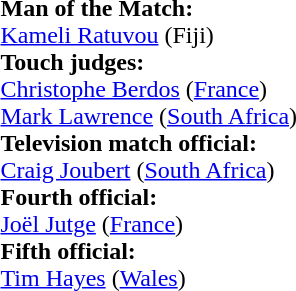<table width=100%>
<tr>
<td><br><strong>Man of the Match:</strong>
<br><a href='#'>Kameli Ratuvou</a> (Fiji)<br><strong>Touch judges:</strong>
<br><a href='#'>Christophe Berdos</a> (<a href='#'>France</a>)
<br><a href='#'>Mark Lawrence</a> (<a href='#'>South Africa</a>)
<br><strong>Television match official:</strong>
<br><a href='#'>Craig Joubert</a> (<a href='#'>South Africa</a>)
<br><strong>Fourth official:</strong>
<br><a href='#'>Joël Jutge</a> (<a href='#'>France</a>)
<br><strong>Fifth official:</strong>
<br><a href='#'>Tim Hayes</a> (<a href='#'>Wales</a>)</td>
</tr>
</table>
